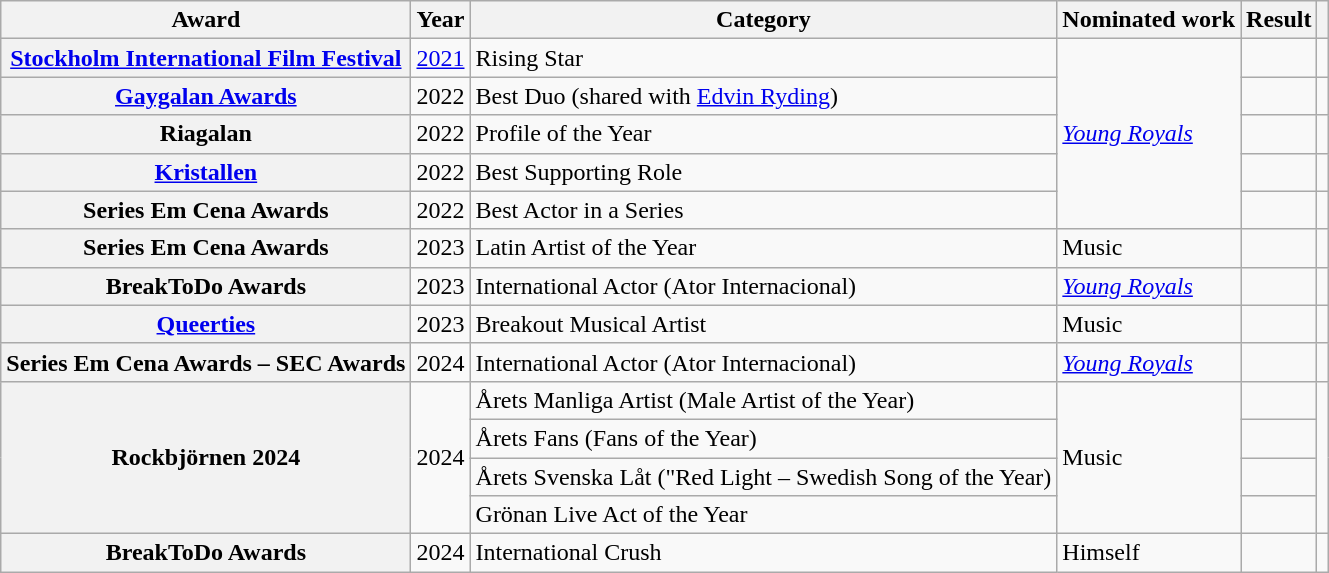<table class="wikitable plainrowheaders sortable">
<tr>
<th scope="col">Award</th>
<th scope="col">Year</th>
<th scope="col">Category</th>
<th scope="col">Nominated work</th>
<th scope="col">Result</th>
<th scope="col" class="unsortable"></th>
</tr>
<tr>
<th scope="row"><a href='#'>Stockholm International Film Festival</a></th>
<td><a href='#'>2021</a></td>
<td>Rising Star</td>
<td rowspan="5"><em><a href='#'>Young Royals</a></em></td>
<td></td>
<td align=center></td>
</tr>
<tr>
<th scope="row"><a href='#'>Gaygalan Awards</a></th>
<td>2022</td>
<td>Best Duo (shared with <a href='#'>Edvin Ryding</a>)</td>
<td></td>
<td align=center></td>
</tr>
<tr>
<th scope="row">Riagalan</th>
<td>2022</td>
<td>Profile of the Year</td>
<td></td>
<td align=center></td>
</tr>
<tr>
<th scope="row"><a href='#'>Kristallen</a></th>
<td>2022</td>
<td>Best Supporting Role</td>
<td></td>
<td align=center></td>
</tr>
<tr>
<th scope="row">Series Em Cena Awards</th>
<td>2022</td>
<td>Best Actor in a Series</td>
<td></td>
<td align=center></td>
</tr>
<tr>
<th scope="row">Series Em Cena Awards</th>
<td>2023</td>
<td>Latin Artist of the Year</td>
<td>Music</td>
<td></td>
<td align=center></td>
</tr>
<tr>
<th scope="row">BreakToDo Awards</th>
<td>2023</td>
<td>International Actor (Ator Internacional)</td>
<td><em><a href='#'>Young Royals</a></em></td>
<td></td>
<td align=center></td>
</tr>
<tr>
<th scope="row"><a href='#'>Queerties</a></th>
<td>2023</td>
<td>Breakout Musical Artist</td>
<td>Music</td>
<td></td>
<td align=center></td>
</tr>
<tr>
<th scope="row">Series Em Cena Awards – SEC Awards</th>
<td>2024</td>
<td>International Actor (Ator Internacional)</td>
<td><em><a href='#'>Young Royals</a></em></td>
<td></td>
<td></td>
</tr>
<tr>
<th rowspan="4" scope="row">Rockbjörnen 2024</th>
<td rowspan="4">2024</td>
<td>Årets Manliga Artist (Male Artist of the Year)</td>
<td rowspan="4">Music</td>
<td></td>
<td rowspan="4"></td>
</tr>
<tr>
<td>Årets Fans (Fans of the Year)</td>
<td></td>
</tr>
<tr>
<td>Årets Svenska Låt ("Red Light – Swedish Song of the Year)</td>
<td></td>
</tr>
<tr>
<td>Grönan Live Act of the Year</td>
<td></td>
</tr>
<tr>
<th scope="row">BreakToDo Awards</th>
<td>2024</td>
<td>International Crush</td>
<td>Himself</td>
<td></td>
<td></td>
</tr>
</table>
